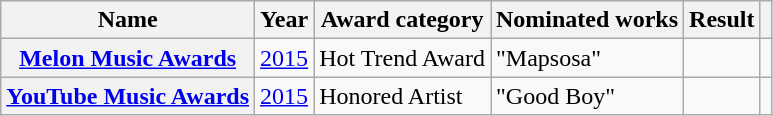<table class="wikitable plainrowheaders sortable">
<tr>
<th>Name</th>
<th>Year</th>
<th>Award category</th>
<th>Nominated works</th>
<th>Result</th>
<th scope="col" class="unsortable"></th>
</tr>
<tr>
<th scope="row"><a href='#'>Melon Music Awards</a></th>
<td style="text-align:center;"><a href='#'>2015</a></td>
<td>Hot Trend Award</td>
<td>"Mapsosa"</td>
<td></td>
<td style="text-align:center;"></td>
</tr>
<tr>
<th scope="row"><a href='#'>YouTube Music Awards</a></th>
<td style="text-align:center;" rowspan="4"><a href='#'>2015</a></td>
<td>Honored Artist</td>
<td>"Good Boy"</td>
<td></td>
<td style="text-align:center;"></td>
</tr>
</table>
